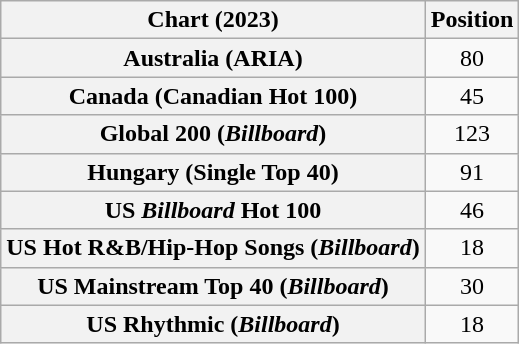<table class="wikitable sortable plainrowheaders" style="text-align:center">
<tr>
<th scope="col">Chart (2023)</th>
<th scope="col">Position</th>
</tr>
<tr>
<th scope="row">Australia (ARIA)</th>
<td>80</td>
</tr>
<tr>
<th scope="row">Canada (Canadian Hot 100)</th>
<td>45</td>
</tr>
<tr>
<th scope="row">Global 200 (<em>Billboard</em>)</th>
<td>123</td>
</tr>
<tr>
<th scope="row">Hungary (Single Top 40)</th>
<td>91</td>
</tr>
<tr>
<th scope="row">US <em>Billboard</em> Hot 100</th>
<td>46</td>
</tr>
<tr>
<th scope="row">US Hot R&B/Hip-Hop Songs (<em>Billboard</em>)</th>
<td>18</td>
</tr>
<tr>
<th scope="row">US Mainstream Top 40 (<em>Billboard</em>)</th>
<td>30</td>
</tr>
<tr>
<th scope="row">US Rhythmic (<em>Billboard</em>)</th>
<td>18</td>
</tr>
</table>
